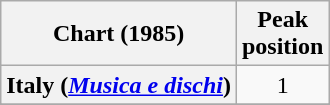<table class="wikitable sortable plainrowheaders" style="text-align:center">
<tr>
<th scope="col">Chart (1985)</th>
<th scope="col">Peak<br>position</th>
</tr>
<tr>
<th scope="row">Italy (<em><a href='#'>Musica e dischi</a></em>)</th>
<td>1</td>
</tr>
<tr>
</tr>
<tr>
</tr>
<tr>
</tr>
</table>
